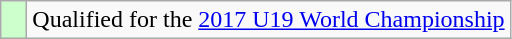<table class="wikitable" style="text-align:left;">
<tr>
<td width=10px bgcolor=#ccffcc></td>
<td>Qualified for the <a href='#'>2017 U19 World Championship</a></td>
</tr>
</table>
